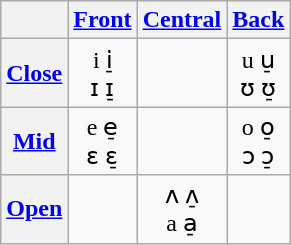<table class="wikitable" border="1">
<tr>
<th></th>
<th><a href='#'>Front</a></th>
<th><a href='#'>Central</a></th>
<th><a href='#'>Back</a></th>
</tr>
<tr align="center">
<th><strong><a href='#'>Close</a></strong></th>
<td>i  i̠ <br>ɪ  ɪ̠ </td>
<td></td>
<td>u  u̠ <br>ʊ  ʊ̠ </td>
</tr>
<tr align="center">
<th><strong><a href='#'>Mid</a></strong></th>
<td>e  e̠ <br>ɛ  ɛ̠ </td>
<td></td>
<td>o  o̠ <br>ɔ  ɔ̠ </td>
</tr>
<tr align="center">
<th><strong><a href='#'>Open</a></strong></th>
<td></td>
<td>ʌ  ʌ̠ <br>a  a̠ </td>
<td></td>
</tr>
</table>
